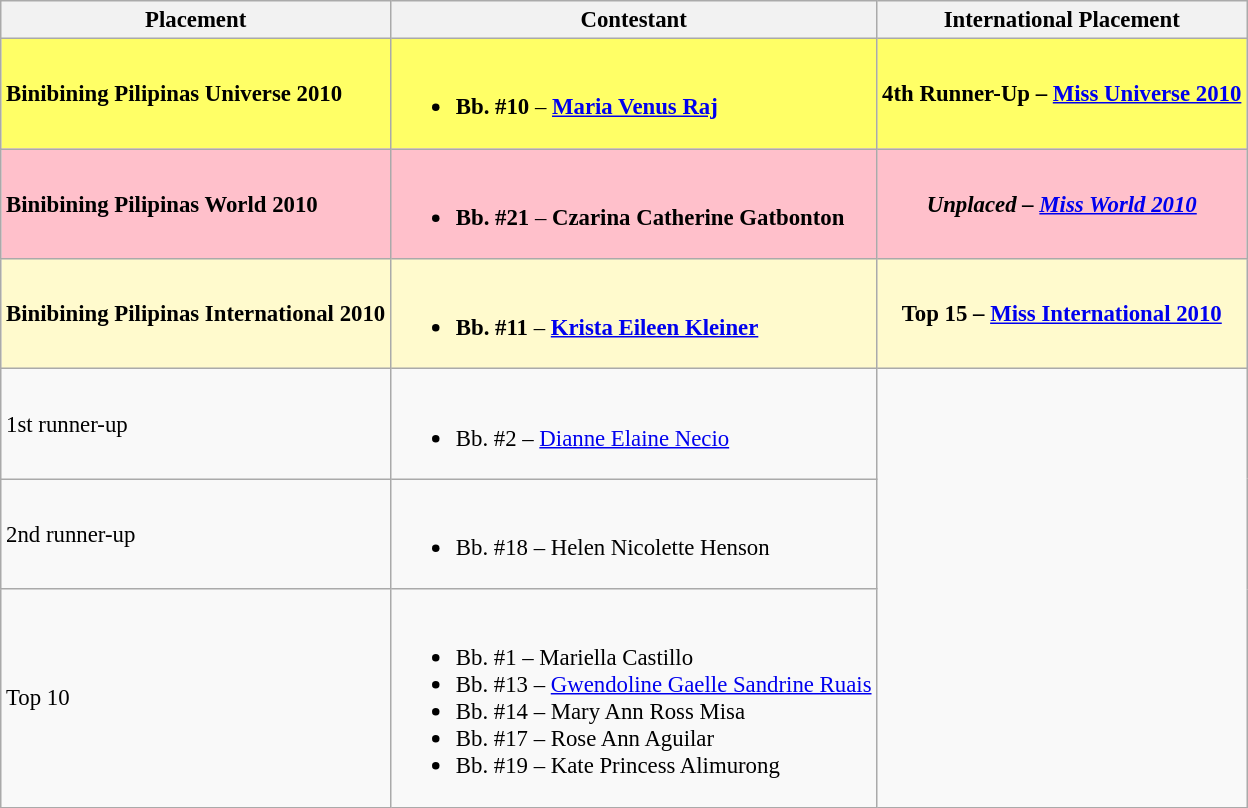<table class="wikitable sortable" style="font-size: 95%;">
<tr>
<th>Placement</th>
<th>Contestant</th>
<th>International Placement</th>
</tr>
<tr>
<td style="background:#FFFF66;"><strong>Binibining Pilipinas Universe 2010</strong></td>
<td style="background:#FFFF66;"><br><ul><li><strong>Bb. #10</strong> – <a href='#'><strong>Maria Venus Raj</strong></a></li></ul></td>
<th style="background:#FFFF66;"><strong> 4th Runner-Up – <a href='#'>Miss Universe 2010</a></strong></th>
</tr>
<tr>
<td style="background:pink;"><strong>Binibining Pilipinas World 2010</strong></td>
<td style="background:pink;"><br><ul><li><strong>Bb. #21</strong> – <strong>Czarina Catherine Gatbonton</strong></li></ul></td>
<th style="background:pink;"><em>Unplaced – <a href='#'>Miss World 2010</a></em></th>
</tr>
<tr>
<td style="background:#FFFACD;"><strong>Binibining Pilipinas International 2010</strong></td>
<td style="background:#FFFACD;"><br><ul><li><strong>Bb. #11</strong> – <strong><a href='#'>Krista Eileen Kleiner</a></strong></li></ul></td>
<th style="background:#FFFACD;"><strong>Top 15 – <a href='#'>Miss International 2010</a></strong></th>
</tr>
<tr>
<td>1st runner-up</td>
<td><br><ul><li>Bb. #2 – <a href='#'>Dianne Elaine Necio</a></li></ul></td>
</tr>
<tr>
<td>2nd runner-up</td>
<td><br><ul><li>Bb. #18 – Helen Nicolette Henson</li></ul></td>
</tr>
<tr>
<td>Top 10</td>
<td><br><ul><li>Bb. #1 – Mariella Castillo</li><li>Bb. #13 – <a href='#'>Gwendoline Gaelle Sandrine Ruais</a></li><li>Bb. #14 – Mary Ann Ross Misa</li><li>Bb. #17 –  Rose Ann Aguilar</li><li>Bb. #19 – Kate Princess Alimurong</li></ul></td>
</tr>
</table>
